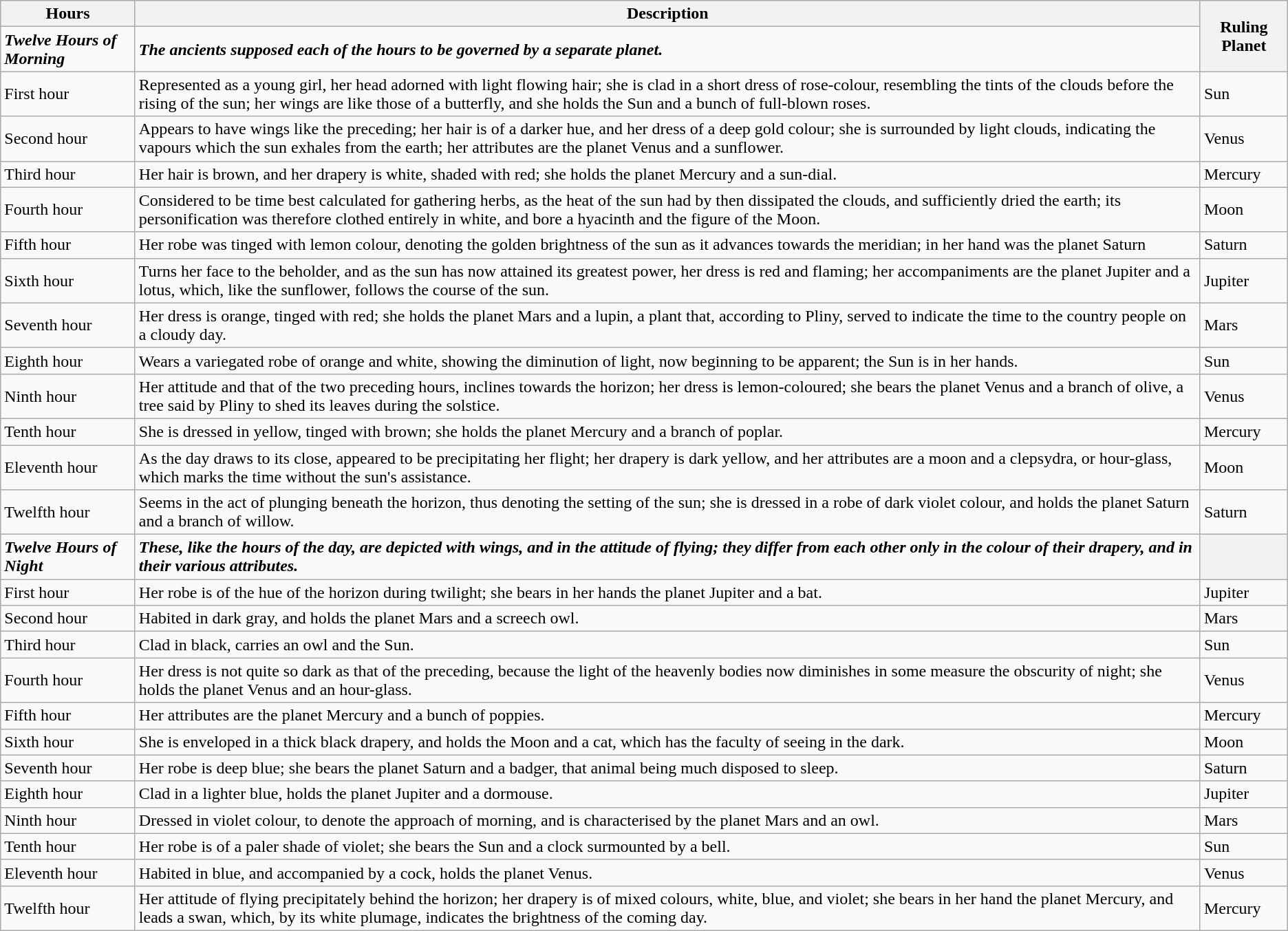<table class="wikitable">
<tr>
<th>Hours</th>
<th>Description</th>
<th rowspan="2">Ruling Planet</th>
</tr>
<tr>
<td><strong><em>Twelve Hours of Morning</em></strong></td>
<td><strong><em>The ancients supposed each of the hours to be governed by a separate planet.</em></strong></td>
</tr>
<tr>
<td>First hour</td>
<td>Represented as a young girl, her head adorned with light flowing hair; she is clad in a short dress of rose-colour, resembling the tints of the clouds before the rising of the sun; her wings are like those of a butterfly, and she holds the Sun and a bunch of full-blown roses.</td>
<td>Sun</td>
</tr>
<tr>
<td>Second hour</td>
<td>Appears to have wings like the preceding; her hair is of a darker hue, and her dress of a deep gold colour; she is surrounded by light clouds, indicating the vapours which the sun exhales from the earth; her attributes are the planet Venus and a sunflower.</td>
<td>Venus</td>
</tr>
<tr>
<td>Third hour</td>
<td>Her hair is brown, and her drapery is white, shaded with red; she holds the planet Mercury and a sun-dial.</td>
<td>Mercury</td>
</tr>
<tr>
<td>Fourth hour</td>
<td>Considered to be time best calculated for gathering herbs, as the heat of the sun had by then dissipated the clouds, and sufficiently dried the earth; its personification was therefore clothed entirely in white, and bore a hyacinth and the figure of the Moon.</td>
<td>Moon</td>
</tr>
<tr>
<td>Fifth hour</td>
<td>Her robe was tinged with lemon colour, denoting the golden brightness of the sun as it advances towards the meridian; in her hand was the planet Saturn</td>
<td>Saturn</td>
</tr>
<tr>
<td>Sixth hour</td>
<td>Turns her face to the beholder, and as the sun has now attained its greatest power, her dress is red and flaming; her accompaniments are the planet Jupiter and a lotus, which, like the sunflower, follows the course of the sun.</td>
<td>Jupiter</td>
</tr>
<tr>
<td>Seventh hour</td>
<td>Her dress is orange, tinged with red; she holds the planet Mars and a lupin, a plant that, according to Pliny, served to indicate the time to the country people on a cloudy day.</td>
<td>Mars</td>
</tr>
<tr>
<td>Eighth hour</td>
<td>Wears a variegated robe of orange and white, showing the diminution of light, now beginning to be apparent; the Sun is in her hands.</td>
<td>Sun</td>
</tr>
<tr>
<td>Ninth hour</td>
<td>Her attitude and that of the two preceding hours, inclines towards the horizon; her dress is lemon-coloured; she bears the planet Venus and a branch of olive, a tree said by Pliny to shed its leaves during the solstice.</td>
<td>Venus</td>
</tr>
<tr>
<td>Tenth hour</td>
<td>She is dressed in yellow, tinged with brown; she holds the planet Mercury and a branch of poplar.</td>
<td>Mercury</td>
</tr>
<tr>
<td>Eleventh hour</td>
<td>As the day draws to its close, appeared to be precipitating her flight; her drapery is dark yellow, and her attributes are a moon and a clepsydra, or hour-glass, which marks the time without the sun's assistance.</td>
<td>Moon</td>
</tr>
<tr>
<td>Twelfth hour</td>
<td>Seems in the act of plunging beneath the horizon, thus denoting the setting of the sun; she is dressed in a robe of dark violet colour, and holds the planet Saturn and a branch of willow.</td>
<td>Saturn</td>
</tr>
<tr>
<td><strong><em>Twelve Hours of Night</em></strong></td>
<td><strong><em>These, like the hours of the day, are depicted with wings, and in the attitude of flying; they differ from each other only in the colour of their drapery, and in their various attributes.</em></strong></td>
<th></th>
</tr>
<tr>
<td>First hour</td>
<td>Her robe is of the hue of the horizon during twilight; she bears in her hands the planet Jupiter and a bat.</td>
<td>Jupiter</td>
</tr>
<tr>
<td>Second hour</td>
<td>Habited in dark gray, and holds the planet Mars and a screech owl.</td>
<td>Mars</td>
</tr>
<tr>
<td>Third hour</td>
<td>Clad in black, carries an owl and the Sun.</td>
<td>Sun</td>
</tr>
<tr>
<td>Fourth hour</td>
<td>Her dress is not quite so dark as that of the preceding, because the light of the heavenly bodies now diminishes in some measure the obscurity of night; she holds the planet Venus and an hour-glass.</td>
<td>Venus</td>
</tr>
<tr>
<td>Fifth hour</td>
<td>Her attributes are the planet Mercury and a bunch of poppies.</td>
<td>Mercury</td>
</tr>
<tr>
<td>Sixth hour</td>
<td>She is enveloped in a thick black drapery, and holds the Moon and a cat, which has the faculty of seeing in the dark.</td>
<td>Moon</td>
</tr>
<tr>
<td>Seventh hour</td>
<td>Her robe is deep blue; she bears the planet Saturn and a badger, that animal being much disposed to sleep.</td>
<td>Saturn</td>
</tr>
<tr>
<td>Eighth hour</td>
<td>Clad in a lighter blue, holds the planet Jupiter and a dormouse.</td>
<td>Jupiter</td>
</tr>
<tr>
<td>Ninth hour</td>
<td>Dressed in violet colour, to denote the approach of morning, and is characterised by the planet Mars and an owl.</td>
<td>Mars</td>
</tr>
<tr>
<td>Tenth hour</td>
<td>Her robe is of a paler shade of violet; she bears the Sun and a clock surmounted by a bell.</td>
<td>Sun</td>
</tr>
<tr>
<td>Eleventh hour</td>
<td>Habited in blue, and accompanied by a cock, holds the planet Venus.</td>
<td>Venus</td>
</tr>
<tr>
<td>Twelfth hour</td>
<td>Her attitude of flying precipitately behind the horizon; her drapery is of mixed colours, white, blue, and violet; she bears in her hand the planet Mercury, and leads a swan, which, by its white plumage, indicates the brightness of the coming day.</td>
<td>Mercury</td>
</tr>
</table>
